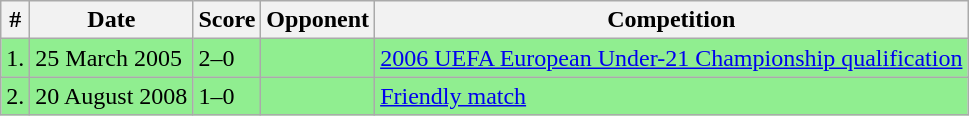<table class="wikitable">
<tr>
<th>#</th>
<th>Date</th>
<th>Score</th>
<th>Opponent</th>
<th>Competition</th>
</tr>
<tr style="background: #90EE90">
<td>1.</td>
<td>25 March 2005</td>
<td>2–0</td>
<td></td>
<td><a href='#'>2006 UEFA European Under-21 Championship qualification </a></td>
</tr>
<tr style="background: #90EE90">
<td>2.</td>
<td>20 August 2008</td>
<td>1–0</td>
<td></td>
<td><a href='#'>Friendly match</a></td>
</tr>
</table>
